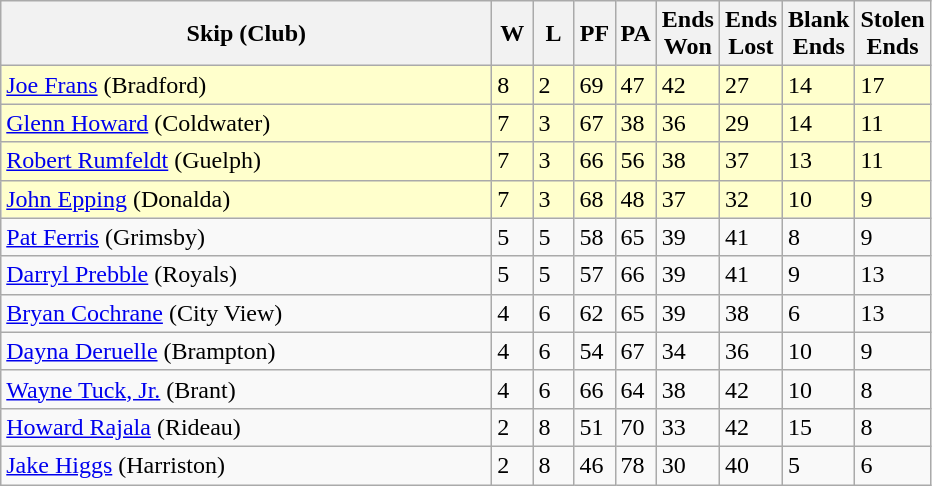<table class="wikitable">
<tr>
<th width=320px>Skip (Club)</th>
<th width=20px>W</th>
<th width=20px>L</th>
<th width=20px>PF</th>
<th width=20px>PA</th>
<th width=20px>Ends <br> Won</th>
<th width=20px>Ends <br> Lost</th>
<th width=20px>Blank <br> Ends</th>
<th width=20px>Stolen <br> Ends</th>
</tr>
<tr style="background:#ffffcc;">
<td><a href='#'>Joe Frans</a> (Bradford)</td>
<td>8</td>
<td>2</td>
<td>69</td>
<td>47</td>
<td>42</td>
<td>27</td>
<td>14</td>
<td>17</td>
</tr>
<tr style="background:#ffffcc;">
<td><a href='#'>Glenn Howard</a> (Coldwater)</td>
<td>7</td>
<td>3</td>
<td>67</td>
<td>38</td>
<td>36</td>
<td>29</td>
<td>14</td>
<td>11</td>
</tr>
<tr style="background:#ffffcc;">
<td><a href='#'>Robert Rumfeldt</a> (Guelph)</td>
<td>7</td>
<td>3</td>
<td>66</td>
<td>56</td>
<td>38</td>
<td>37</td>
<td>13</td>
<td>11</td>
</tr>
<tr style="background:#ffffcc;">
<td><a href='#'>John Epping</a> (Donalda)</td>
<td>7</td>
<td>3</td>
<td>68</td>
<td>48</td>
<td>37</td>
<td>32</td>
<td>10</td>
<td>9</td>
</tr>
<tr>
<td><a href='#'>Pat Ferris</a> (Grimsby)</td>
<td>5</td>
<td>5</td>
<td>58</td>
<td>65</td>
<td>39</td>
<td>41</td>
<td>8</td>
<td>9</td>
</tr>
<tr>
<td><a href='#'>Darryl Prebble</a> (Royals)</td>
<td>5</td>
<td>5</td>
<td>57</td>
<td>66</td>
<td>39</td>
<td>41</td>
<td>9</td>
<td>13</td>
</tr>
<tr>
<td><a href='#'>Bryan Cochrane</a> (City View)</td>
<td>4</td>
<td>6</td>
<td>62</td>
<td>65</td>
<td>39</td>
<td>38</td>
<td>6</td>
<td>13</td>
</tr>
<tr>
<td><a href='#'>Dayna Deruelle</a> (Brampton)</td>
<td>4</td>
<td>6</td>
<td>54</td>
<td>67</td>
<td>34</td>
<td>36</td>
<td>10</td>
<td>9</td>
</tr>
<tr>
<td><a href='#'>Wayne Tuck, Jr.</a> (Brant)</td>
<td>4</td>
<td>6</td>
<td>66</td>
<td>64</td>
<td>38</td>
<td>42</td>
<td>10</td>
<td>8</td>
</tr>
<tr>
<td><a href='#'>Howard Rajala</a> (Rideau)</td>
<td>2</td>
<td>8</td>
<td>51</td>
<td>70</td>
<td>33</td>
<td>42</td>
<td>15</td>
<td>8</td>
</tr>
<tr>
<td><a href='#'>Jake Higgs</a> (Harriston)</td>
<td>2</td>
<td>8</td>
<td>46</td>
<td>78</td>
<td>30</td>
<td>40</td>
<td>5</td>
<td>6</td>
</tr>
</table>
